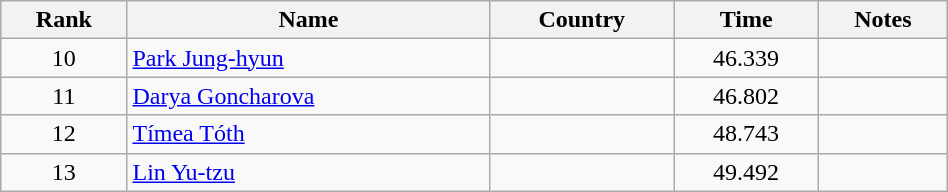<table class="wikitable sortable" style="text-align:center" width=50%>
<tr>
<th>Rank</th>
<th>Name</th>
<th>Country</th>
<th>Time</th>
<th>Notes</th>
</tr>
<tr>
<td>10</td>
<td align=left><a href='#'>Park Jung-hyun</a></td>
<td align=left></td>
<td>46.339</td>
<td></td>
</tr>
<tr>
<td>11</td>
<td align=left><a href='#'>Darya Goncharova</a></td>
<td align=left></td>
<td>46.802</td>
<td></td>
</tr>
<tr>
<td>12</td>
<td align=left><a href='#'>Tímea Tóth</a></td>
<td align=left></td>
<td>48.743</td>
<td></td>
</tr>
<tr>
<td>13</td>
<td align=left><a href='#'>Lin Yu-tzu</a></td>
<td align=left></td>
<td>49.492</td>
<td></td>
</tr>
</table>
